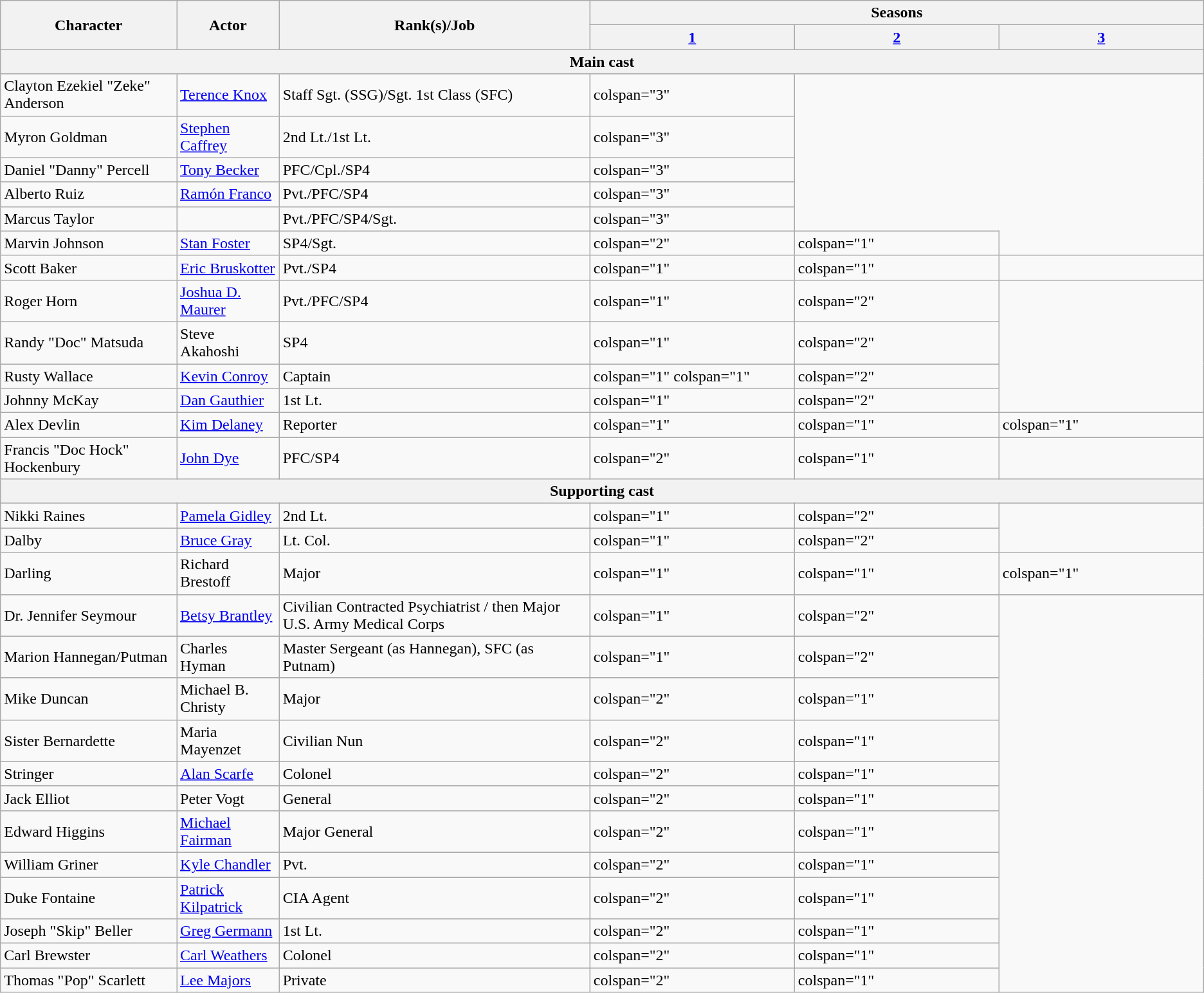<table class="wikitable">
<tr>
<th rowspan="2">Character</th>
<th rowspan="2">Actor</th>
<th rowspan="2">Rank(s)/Job</th>
<th colspan="3">Seasons</th>
</tr>
<tr>
<th width="17%"><a href='#'>1</a></th>
<th width="17%"><a href='#'>2</a></th>
<th width="17%"><a href='#'>3</a></th>
</tr>
<tr>
<th colspan="6">Main cast</th>
</tr>
<tr>
<td>Clayton Ezekiel "Zeke" Anderson</td>
<td><a href='#'>Terence Knox</a></td>
<td>Staff Sgt. (SSG)/Sgt. 1st Class (SFC)</td>
<td>colspan="3" </td>
</tr>
<tr>
<td>Myron Goldman</td>
<td><a href='#'>Stephen Caffrey</a></td>
<td>2nd Lt./1st Lt.</td>
<td>colspan="3" </td>
</tr>
<tr>
<td>Daniel "Danny" Percell</td>
<td><a href='#'>Tony Becker</a></td>
<td>PFC/Cpl./SP4</td>
<td>colspan="3" </td>
</tr>
<tr>
<td>Alberto Ruiz</td>
<td><a href='#'>Ramón Franco</a></td>
<td>Pvt./PFC/SP4</td>
<td>colspan="3" </td>
</tr>
<tr>
<td>Marcus Taylor</td>
<td></td>
<td>Pvt./PFC/SP4/Sgt.</td>
<td>colspan="3" </td>
</tr>
<tr>
<td>Marvin Johnson</td>
<td><a href='#'>Stan Foster</a></td>
<td>SP4/Sgt.</td>
<td>colspan="2" </td>
<td>colspan="1" </td>
</tr>
<tr>
<td>Scott Baker</td>
<td><a href='#'>Eric Bruskotter</a></td>
<td>Pvt./SP4</td>
<td>colspan="1" </td>
<td>colspan="1" </td>
<td></td>
</tr>
<tr>
<td>Roger Horn</td>
<td><a href='#'>Joshua D. Maurer</a></td>
<td>Pvt./PFC/SP4</td>
<td>colspan="1" </td>
<td>colspan="2" </td>
</tr>
<tr>
<td>Randy "Doc" Matsuda</td>
<td>Steve Akahoshi</td>
<td>SP4</td>
<td>colspan="1" </td>
<td>colspan="2" </td>
</tr>
<tr>
<td>Rusty Wallace</td>
<td><a href='#'>Kevin Conroy</a></td>
<td>Captain</td>
<td>colspan="1" colspan="1" </td>
<td>colspan="2" </td>
</tr>
<tr>
<td>Johnny McKay</td>
<td><a href='#'>Dan Gauthier</a></td>
<td>1st Lt.</td>
<td>colspan="1" </td>
<td>colspan="2" </td>
</tr>
<tr>
<td>Alex Devlin</td>
<td><a href='#'>Kim Delaney</a></td>
<td>Reporter</td>
<td>colspan="1" </td>
<td>colspan="1" </td>
<td>colspan="1" </td>
</tr>
<tr>
<td>Francis "Doc Hock" Hockenbury</td>
<td><a href='#'>John Dye</a></td>
<td>PFC/SP4</td>
<td>colspan="2" </td>
<td>colspan="1" </td>
</tr>
<tr>
<th colspan="6">Supporting cast</th>
</tr>
<tr>
<td>Nikki Raines</td>
<td><a href='#'>Pamela Gidley</a></td>
<td>2nd Lt.</td>
<td>colspan="1" </td>
<td>colspan="2" </td>
</tr>
<tr>
<td>Dalby</td>
<td><a href='#'>Bruce Gray</a></td>
<td>Lt. Col.</td>
<td>colspan="1" </td>
<td>colspan="2" </td>
</tr>
<tr>
<td>Darling</td>
<td>Richard Brestoff</td>
<td>Major</td>
<td>colspan="1" </td>
<td>colspan="1" </td>
<td>colspan="1" </td>
</tr>
<tr>
<td>Dr. Jennifer Seymour</td>
<td><a href='#'>Betsy Brantley</a></td>
<td>Civilian Contracted Psychiatrist / then Major U.S. Army Medical Corps</td>
<td>colspan="1" </td>
<td>colspan="2" </td>
</tr>
<tr>
<td>Marion Hannegan/Putman</td>
<td>Charles Hyman</td>
<td>Master Sergeant (as Hannegan), SFC (as Putnam)</td>
<td>colspan="1" </td>
<td>colspan="2" </td>
</tr>
<tr>
<td>Mike Duncan</td>
<td>Michael B. Christy</td>
<td>Major</td>
<td>colspan="2" </td>
<td>colspan="1" </td>
</tr>
<tr>
<td>Sister Bernardette</td>
<td>Maria Mayenzet</td>
<td>Civilian Nun</td>
<td>colspan="2" </td>
<td>colspan="1" </td>
</tr>
<tr>
<td>Stringer</td>
<td><a href='#'>Alan Scarfe</a></td>
<td>Colonel</td>
<td>colspan="2" </td>
<td>colspan="1" </td>
</tr>
<tr>
<td>Jack Elliot</td>
<td>Peter Vogt</td>
<td>General</td>
<td>colspan="2" </td>
<td>colspan="1" </td>
</tr>
<tr>
<td>Edward Higgins</td>
<td><a href='#'>Michael Fairman</a></td>
<td>Major General</td>
<td>colspan="2" </td>
<td>colspan="1" </td>
</tr>
<tr>
<td>William Griner</td>
<td><a href='#'>Kyle Chandler</a></td>
<td>Pvt.</td>
<td>colspan="2" </td>
<td>colspan="1" </td>
</tr>
<tr>
<td>Duke Fontaine</td>
<td><a href='#'>Patrick Kilpatrick</a></td>
<td>CIA Agent</td>
<td>colspan="2" </td>
<td>colspan="1" </td>
</tr>
<tr>
<td>Joseph "Skip" Beller</td>
<td><a href='#'>Greg Germann</a></td>
<td>1st Lt.</td>
<td>colspan="2" </td>
<td>colspan="1" </td>
</tr>
<tr>
<td>Carl Brewster</td>
<td><a href='#'>Carl Weathers</a></td>
<td>Colonel</td>
<td>colspan="2" </td>
<td>colspan="1" </td>
</tr>
<tr>
<td>Thomas "Pop" Scarlett</td>
<td><a href='#'>Lee Majors</a></td>
<td>Private</td>
<td>colspan="2" </td>
<td>colspan="1" </td>
</tr>
</table>
